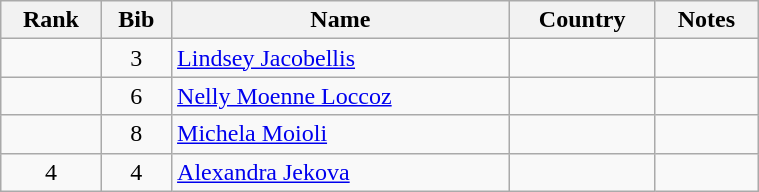<table class="wikitable" style="text-align:center;" width=40%>
<tr>
<th>Rank</th>
<th>Bib</th>
<th>Name</th>
<th>Country</th>
<th>Notes</th>
</tr>
<tr>
<td></td>
<td>3</td>
<td align=left><a href='#'>Lindsey Jacobellis</a></td>
<td align=left></td>
<td></td>
</tr>
<tr>
<td></td>
<td>6</td>
<td align=left><a href='#'>Nelly Moenne Loccoz</a></td>
<td align=left></td>
<td></td>
</tr>
<tr>
<td></td>
<td>8</td>
<td align=left><a href='#'>Michela Moioli</a></td>
<td align=left></td>
<td></td>
</tr>
<tr>
<td>4</td>
<td>4</td>
<td align=left><a href='#'>Alexandra Jekova</a></td>
<td align=left></td>
<td></td>
</tr>
</table>
